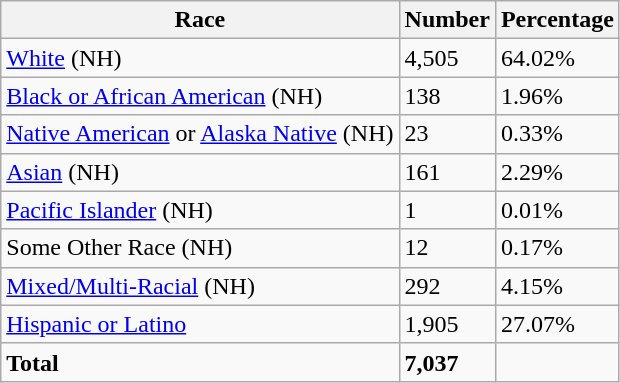<table class="wikitable">
<tr>
<th>Race</th>
<th>Number</th>
<th>Percentage</th>
</tr>
<tr>
<td><a href='#'>White</a> (NH)</td>
<td>4,505</td>
<td>64.02%</td>
</tr>
<tr>
<td><a href='#'>Black or African American</a> (NH)</td>
<td>138</td>
<td>1.96%</td>
</tr>
<tr>
<td><a href='#'>Native American</a> or <a href='#'>Alaska Native</a> (NH)</td>
<td>23</td>
<td>0.33%</td>
</tr>
<tr>
<td><a href='#'>Asian</a> (NH)</td>
<td>161</td>
<td>2.29%</td>
</tr>
<tr>
<td><a href='#'>Pacific Islander</a> (NH)</td>
<td>1</td>
<td>0.01%</td>
</tr>
<tr>
<td>Some Other Race (NH)</td>
<td>12</td>
<td>0.17%</td>
</tr>
<tr>
<td><a href='#'>Mixed/Multi-Racial</a> (NH)</td>
<td>292</td>
<td>4.15%</td>
</tr>
<tr>
<td><a href='#'>Hispanic or Latino</a></td>
<td>1,905</td>
<td>27.07%</td>
</tr>
<tr>
<td><strong>Total</strong></td>
<td><strong>7,037</strong></td>
<td></td>
</tr>
</table>
